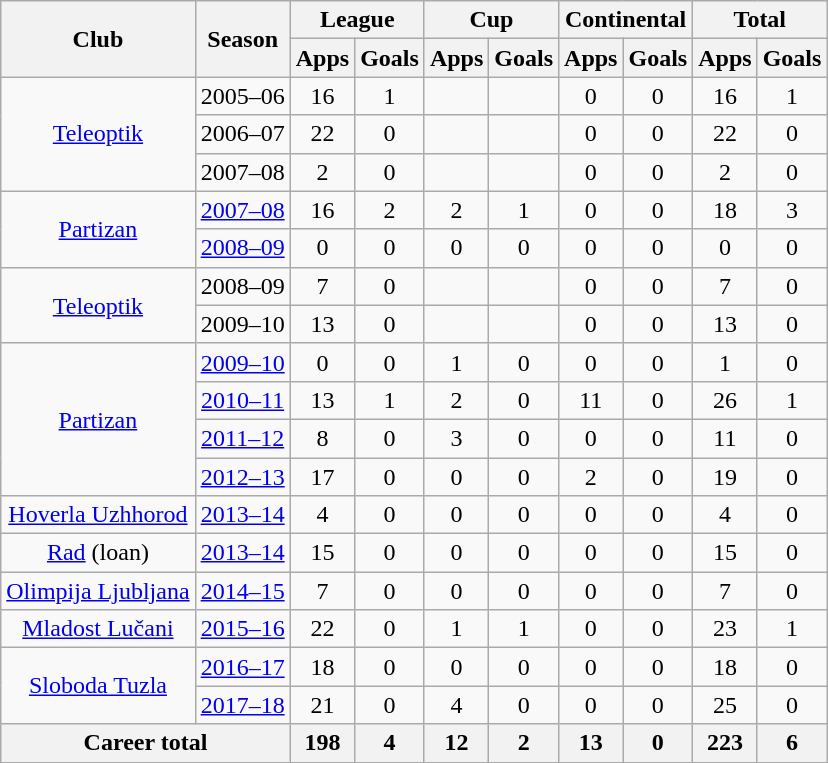<table class="wikitable" style="text-align:center">
<tr>
<th rowspan="2">Club</th>
<th rowspan="2">Season</th>
<th colspan="2">League</th>
<th colspan="2">Cup</th>
<th colspan="2">Continental</th>
<th colspan="2">Total</th>
</tr>
<tr>
<th>Apps</th>
<th>Goals</th>
<th>Apps</th>
<th>Goals</th>
<th>Apps</th>
<th>Goals</th>
<th>Apps</th>
<th>Goals</th>
</tr>
<tr>
<td rowspan="3"><a href='#'>Teleoptik</a></td>
<td>2005–06</td>
<td>16</td>
<td>1</td>
<td></td>
<td></td>
<td>0</td>
<td>0</td>
<td>16</td>
<td>1</td>
</tr>
<tr>
<td>2006–07</td>
<td>22</td>
<td>0</td>
<td></td>
<td></td>
<td>0</td>
<td 0>0</td>
<td>22</td>
<td>0</td>
</tr>
<tr>
<td>2007–08</td>
<td>2</td>
<td>0</td>
<td></td>
<td></td>
<td>0</td>
<td>0</td>
<td>2</td>
<td>0</td>
</tr>
<tr>
<td rowspan="2"><a href='#'>Partizan</a></td>
<td><a href='#'>2007–08</a></td>
<td>16</td>
<td>2</td>
<td>2</td>
<td>1</td>
<td>0</td>
<td>0</td>
<td>18</td>
<td>3</td>
</tr>
<tr>
<td><a href='#'>2008–09</a></td>
<td>0</td>
<td>0</td>
<td>0</td>
<td>0</td>
<td>0</td>
<td>0</td>
<td>0</td>
<td>0</td>
</tr>
<tr>
<td rowspan="2"><a href='#'>Teleoptik</a></td>
<td>2008–09</td>
<td>7</td>
<td>0</td>
<td></td>
<td></td>
<td>0</td>
<td>0</td>
<td>7</td>
<td>0</td>
</tr>
<tr>
<td>2009–10</td>
<td>13</td>
<td>0</td>
<td></td>
<td></td>
<td>0</td>
<td>0</td>
<td>13</td>
<td>0</td>
</tr>
<tr>
<td rowspan="4"><a href='#'>Partizan</a></td>
<td><a href='#'>2009–10</a></td>
<td>0</td>
<td>0</td>
<td>1</td>
<td>0</td>
<td>0</td>
<td>0</td>
<td>1</td>
<td>0</td>
</tr>
<tr>
<td><a href='#'>2010–11</a></td>
<td>13</td>
<td>1</td>
<td>2</td>
<td>0</td>
<td>11</td>
<td>0</td>
<td>26</td>
<td>1</td>
</tr>
<tr>
<td><a href='#'>2011–12</a></td>
<td>8</td>
<td>0</td>
<td>3</td>
<td>0</td>
<td>0</td>
<td>0</td>
<td>11</td>
<td>0</td>
</tr>
<tr>
<td><a href='#'>2012–13</a></td>
<td>17</td>
<td>0</td>
<td>0</td>
<td>0</td>
<td>2</td>
<td>0</td>
<td>19</td>
<td>0</td>
</tr>
<tr>
<td><a href='#'>Hoverla Uzhhorod</a></td>
<td><a href='#'>2013–14</a></td>
<td>4</td>
<td>0</td>
<td>0</td>
<td>0</td>
<td>0</td>
<td>0</td>
<td>4</td>
<td>0</td>
</tr>
<tr>
<td><a href='#'>Rad</a> (loan)</td>
<td><a href='#'>2013–14</a></td>
<td>15</td>
<td>0</td>
<td>0</td>
<td>0</td>
<td>0</td>
<td>0</td>
<td>15</td>
<td>0</td>
</tr>
<tr>
<td><a href='#'>Olimpija Ljubljana</a></td>
<td><a href='#'>2014–15</a></td>
<td>7</td>
<td>0</td>
<td>0</td>
<td>0</td>
<td>0</td>
<td>0</td>
<td>7</td>
<td>0</td>
</tr>
<tr>
<td><a href='#'>Mladost Lučani</a></td>
<td><a href='#'>2015–16</a></td>
<td>22</td>
<td>0</td>
<td>1</td>
<td>1</td>
<td>0</td>
<td>0</td>
<td>23</td>
<td>1</td>
</tr>
<tr>
<td rowspan="2"><a href='#'>Sloboda Tuzla</a></td>
<td><a href='#'>2016–17</a></td>
<td>18</td>
<td>0</td>
<td>0</td>
<td>0</td>
<td>0</td>
<td>0</td>
<td>18</td>
<td>0</td>
</tr>
<tr>
<td><a href='#'>2017–18</a></td>
<td>21</td>
<td>0</td>
<td>4</td>
<td>0</td>
<td>0</td>
<td>0</td>
<td>25</td>
<td>0</td>
</tr>
<tr>
<th colspan="2">Career total</th>
<th>198</th>
<th>4</th>
<th>12</th>
<th>2</th>
<th>13</th>
<th>0</th>
<th>223</th>
<th>6</th>
</tr>
</table>
